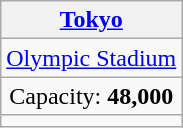<table class="wikitable" style="text-align:center">
<tr>
<th><a href='#'>Tokyo</a></th>
</tr>
<tr>
<td><a href='#'>Olympic Stadium</a></td>
</tr>
<tr>
<td>Capacity: <strong>48,000</strong></td>
</tr>
<tr>
<td></td>
</tr>
</table>
